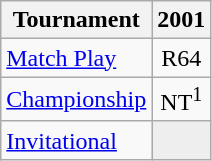<table class="wikitable" style="text-align:center;">
<tr>
<th>Tournament</th>
<th>2001</th>
</tr>
<tr>
<td align="left"><a href='#'>Match Play</a></td>
<td>R64</td>
</tr>
<tr>
<td align="left"><a href='#'>Championship</a></td>
<td>NT<sup>1</sup></td>
</tr>
<tr>
<td align="left"><a href='#'>Invitational</a></td>
<td style="background:#eeeeee;"></td>
</tr>
</table>
